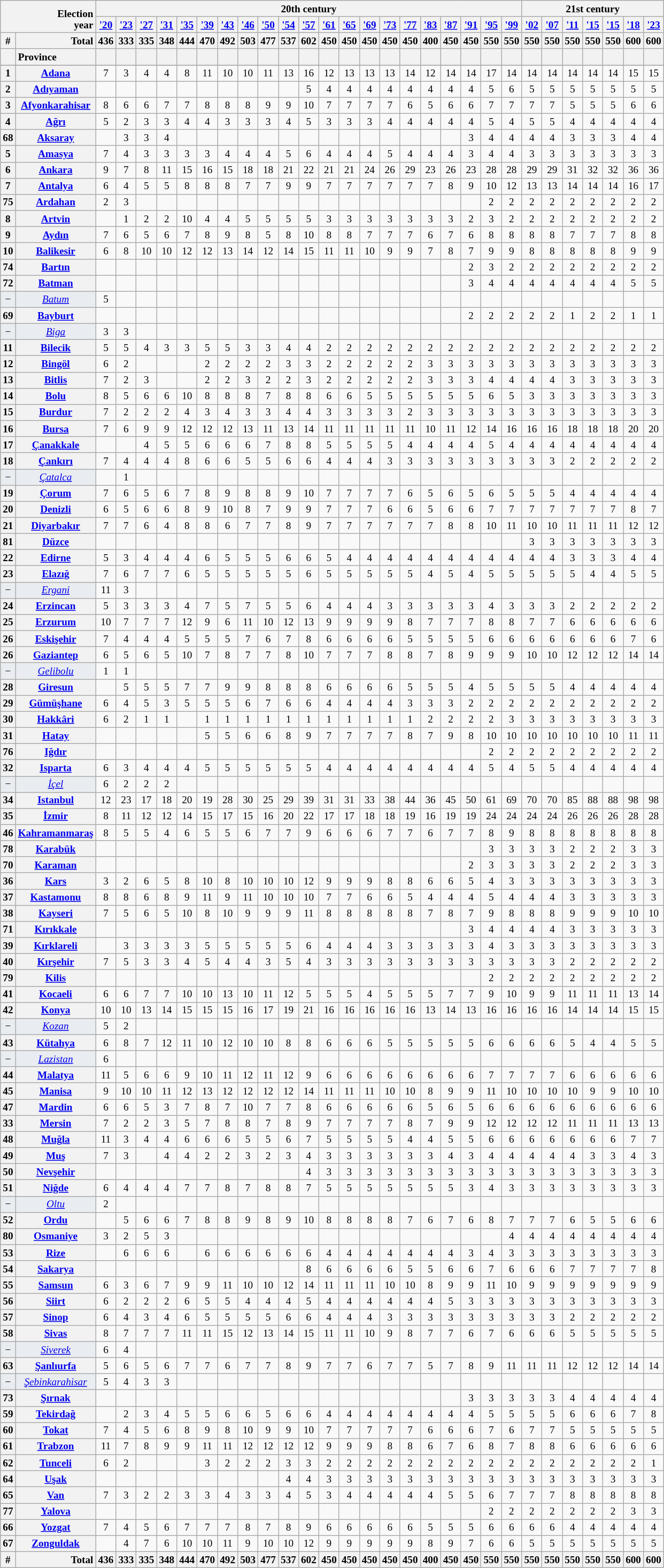<table class="wikitable sortable" style="text-align:center; font-size:80%;line-height:1.1;">
<tr valign=bottom>
<th colspan=2 rowspan=2 style="text-align:right">Election<br>year</th>
<th colspan=21>20th century</th>
<th colspan="7">21st century</th>
</tr>
<tr valign=bottom>
<th><a href='#'>'20</a></th>
<th><a href='#'>'23</a></th>
<th><a href='#'>'27</a></th>
<th><a href='#'>'31</a></th>
<th><a href='#'>'35</a></th>
<th><a href='#'>'39</a></th>
<th><a href='#'>'43</a></th>
<th><a href='#'>'46</a></th>
<th><a href='#'>'50</a></th>
<th><a href='#'>'54</a></th>
<th><a href='#'>'57</a></th>
<th><a href='#'>'61</a></th>
<th><a href='#'>'65</a></th>
<th><a href='#'>'69</a></th>
<th><a href='#'>'73</a></th>
<th><a href='#'>'77</a></th>
<th><a href='#'>'83</a></th>
<th><a href='#'>'87</a></th>
<th><a href='#'>'91</a></th>
<th><a href='#'>'95</a></th>
<th><a href='#'>'99</a></th>
<th><a href='#'>'02</a></th>
<th><a href='#'>'07</a></th>
<th><a href='#'>'11</a></th>
<th><a href='#'>'15</a></th>
<th><a href='#'>'15</a></th>
<th><a href='#'>'18</a></th>
<th><a href='#'>'23</a></th>
</tr>
<tr>
<th>#</th>
<th style="text-align:right">Total</th>
<th>436</th>
<th>333</th>
<th>335</th>
<th>348</th>
<th>444</th>
<th>470</th>
<th>492</th>
<th>503</th>
<th>477</th>
<th>537</th>
<th>602</th>
<th>450</th>
<th>450</th>
<th>450</th>
<th>450</th>
<th>450</th>
<th>400</th>
<th>450</th>
<th>450</th>
<th>550</th>
<th>550</th>
<th>550</th>
<th>550</th>
<th>550</th>
<th>550</th>
<th>550</th>
<th>600</th>
<th>600</th>
</tr>
<tr>
<th></th>
<th style="text-align:left">Province</th>
<th></th>
<th></th>
<th></th>
<th></th>
<th></th>
<th></th>
<th></th>
<th></th>
<th></th>
<th></th>
<th></th>
<th></th>
<th></th>
<th></th>
<th></th>
<th></th>
<th></th>
<th></th>
<th></th>
<th></th>
<th></th>
<th></th>
<th></th>
<th></th>
<th></th>
<th></th>
<th></th>
<th></th>
</tr>
<tr>
</tr>
<tr>
<th>1</th>
<th><a href='#'>Adana</a></th>
<td>7</td>
<td>3</td>
<td>4</td>
<td>4</td>
<td>8</td>
<td>11</td>
<td>10</td>
<td>10</td>
<td>11</td>
<td>13</td>
<td>16</td>
<td>12</td>
<td>13</td>
<td>13</td>
<td>13</td>
<td>14</td>
<td>12</td>
<td>14</td>
<td>14</td>
<td>17</td>
<td>14</td>
<td>14</td>
<td>14</td>
<td>14</td>
<td>14</td>
<td>14</td>
<td>15</td>
<td>15</td>
</tr>
<tr>
<th>2</th>
<th><a href='#'>Adıyaman</a></th>
<td></td>
<td></td>
<td></td>
<td></td>
<td></td>
<td></td>
<td></td>
<td></td>
<td></td>
<td></td>
<td>5</td>
<td>4</td>
<td>4</td>
<td>4</td>
<td>4</td>
<td>4</td>
<td>4</td>
<td>4</td>
<td>4</td>
<td>5</td>
<td>6</td>
<td>5</td>
<td>5</td>
<td>5</td>
<td>5</td>
<td>5</td>
<td>5</td>
<td>5</td>
</tr>
<tr>
<th>3</th>
<th><a href='#'>Afyonkarahisar</a></th>
<td>8</td>
<td>6</td>
<td>6</td>
<td>7</td>
<td>7</td>
<td>8</td>
<td>8</td>
<td>8</td>
<td>9</td>
<td>9</td>
<td>10</td>
<td>7</td>
<td>7</td>
<td>7</td>
<td>7</td>
<td>6</td>
<td>5</td>
<td>6</td>
<td>6</td>
<td>7</td>
<td>7</td>
<td>7</td>
<td>7</td>
<td>5</td>
<td>5</td>
<td>5</td>
<td>6</td>
<td>6</td>
</tr>
<tr>
<th>4</th>
<th><a href='#'>Ağrı</a></th>
<td>5</td>
<td>2</td>
<td>3</td>
<td>3</td>
<td>4</td>
<td>4</td>
<td>3</td>
<td>3</td>
<td>3</td>
<td>4</td>
<td>5</td>
<td>3</td>
<td>3</td>
<td>3</td>
<td>4</td>
<td>4</td>
<td>4</td>
<td>4</td>
<td>4</td>
<td>5</td>
<td>4</td>
<td>5</td>
<td>5</td>
<td>4</td>
<td>4</td>
<td>4</td>
<td>4</td>
<td>4</td>
</tr>
<tr>
<th>68</th>
<th><a href='#'>Aksaray</a></th>
<td></td>
<td>3</td>
<td>3</td>
<td>4</td>
<td></td>
<td></td>
<td></td>
<td></td>
<td></td>
<td></td>
<td></td>
<td></td>
<td></td>
<td></td>
<td></td>
<td></td>
<td></td>
<td></td>
<td>3</td>
<td>4</td>
<td>4</td>
<td>4</td>
<td>4</td>
<td>3</td>
<td>3</td>
<td>3</td>
<td>4</td>
<td>4</td>
</tr>
<tr>
<th>5</th>
<th><a href='#'>Amasya</a></th>
<td>7</td>
<td>4</td>
<td>3</td>
<td>3</td>
<td>3</td>
<td>3</td>
<td>4</td>
<td>4</td>
<td>4</td>
<td>5</td>
<td>6</td>
<td>4</td>
<td>4</td>
<td>4</td>
<td>5</td>
<td>4</td>
<td>4</td>
<td>4</td>
<td>3</td>
<td>4</td>
<td>4</td>
<td>3</td>
<td>3</td>
<td>3</td>
<td>3</td>
<td>3</td>
<td>3</td>
<td>3</td>
</tr>
<tr>
<th>6</th>
<th><a href='#'>Ankara</a></th>
<td>9</td>
<td>7</td>
<td>8</td>
<td>11</td>
<td>15</td>
<td>16</td>
<td>15</td>
<td>18</td>
<td>18</td>
<td>21</td>
<td>22</td>
<td>21</td>
<td>21</td>
<td>24</td>
<td>26</td>
<td>29</td>
<td>23</td>
<td>26</td>
<td>23</td>
<td>28</td>
<td>28</td>
<td>29</td>
<td>29</td>
<td>31</td>
<td>32</td>
<td>32</td>
<td>36</td>
<td>36</td>
</tr>
<tr>
<th>7</th>
<th><a href='#'>Antalya</a></th>
<td>6</td>
<td>4</td>
<td>5</td>
<td>5</td>
<td>8</td>
<td>8</td>
<td>8</td>
<td>7</td>
<td>7</td>
<td>9</td>
<td>9</td>
<td>7</td>
<td>7</td>
<td>7</td>
<td>7</td>
<td>7</td>
<td>7</td>
<td>8</td>
<td>9</td>
<td>10</td>
<td>12</td>
<td>13</td>
<td>13</td>
<td>14</td>
<td>14</td>
<td>14</td>
<td>16</td>
<td>17</td>
</tr>
<tr>
<th>75</th>
<th><a href='#'>Ardahan</a></th>
<td>2</td>
<td>3</td>
<td></td>
<td></td>
<td></td>
<td></td>
<td></td>
<td></td>
<td></td>
<td></td>
<td></td>
<td></td>
<td></td>
<td></td>
<td></td>
<td></td>
<td></td>
<td></td>
<td></td>
<td>2</td>
<td>2</td>
<td>2</td>
<td>2</td>
<td>2</td>
<td>2</td>
<td>2</td>
<td>2</td>
<td>2</td>
</tr>
<tr>
<th>8</th>
<th><a href='#'>Artvin</a></th>
<td></td>
<td>1</td>
<td>2</td>
<td>2</td>
<td>10</td>
<td>4</td>
<td>4</td>
<td>5</td>
<td>5</td>
<td>5</td>
<td>5</td>
<td>3</td>
<td>3</td>
<td>3</td>
<td>3</td>
<td>3</td>
<td>3</td>
<td>3</td>
<td>2</td>
<td>3</td>
<td>2</td>
<td>2</td>
<td>2</td>
<td>2</td>
<td>2</td>
<td>2</td>
<td>2</td>
<td>2</td>
</tr>
<tr>
<th>9</th>
<th><a href='#'>Aydın</a></th>
<td>7</td>
<td>6</td>
<td>5</td>
<td>6</td>
<td>7</td>
<td>8</td>
<td>9</td>
<td>8</td>
<td>5</td>
<td>8</td>
<td>10</td>
<td>8</td>
<td>8</td>
<td>7</td>
<td>7</td>
<td>7</td>
<td>6</td>
<td>7</td>
<td>6</td>
<td>8</td>
<td>8</td>
<td>8</td>
<td>8</td>
<td>7</td>
<td>7</td>
<td>7</td>
<td>8</td>
<td>8</td>
</tr>
<tr>
<th>10</th>
<th><a href='#'>Balikesir</a></th>
<td>6</td>
<td>8</td>
<td>10</td>
<td>10</td>
<td>12</td>
<td>12</td>
<td>13</td>
<td>14</td>
<td>12</td>
<td>14</td>
<td>15</td>
<td>11</td>
<td>11</td>
<td>10</td>
<td>9</td>
<td>9</td>
<td>7</td>
<td>8</td>
<td>7</td>
<td>9</td>
<td>9</td>
<td>8</td>
<td>8</td>
<td>8</td>
<td>8</td>
<td>8</td>
<td>9</td>
<td>9</td>
</tr>
<tr>
<th>74</th>
<th><a href='#'>Bartın</a></th>
<td></td>
<td></td>
<td></td>
<td></td>
<td></td>
<td></td>
<td></td>
<td></td>
<td></td>
<td></td>
<td></td>
<td></td>
<td></td>
<td></td>
<td></td>
<td></td>
<td></td>
<td></td>
<td>2</td>
<td>3</td>
<td>2</td>
<td>2</td>
<td>2</td>
<td>2</td>
<td>2</td>
<td>2</td>
<td>2</td>
<td>2</td>
</tr>
<tr>
<th>72</th>
<th><a href='#'>Batman</a></th>
<td></td>
<td></td>
<td></td>
<td></td>
<td></td>
<td></td>
<td></td>
<td></td>
<td></td>
<td></td>
<td></td>
<td></td>
<td></td>
<td></td>
<td></td>
<td></td>
<td></td>
<td></td>
<td>3</td>
<td>4</td>
<td>4</td>
<td>4</td>
<td>4</td>
<td>4</td>
<td>4</td>
<td>4</td>
<td>5</td>
<td>5</td>
</tr>
<tr>
<td style="background:#e9ecf0">−</td>
<td style="background:#e9ecf0"><em><a href='#'>Batum</a></em></td>
<td>5</td>
<td></td>
<td></td>
<td></td>
<td></td>
<td></td>
<td></td>
<td></td>
<td></td>
<td></td>
<td></td>
<td></td>
<td></td>
<td></td>
<td></td>
<td></td>
<td></td>
<td></td>
<td></td>
<td></td>
<td></td>
<td></td>
<td></td>
<td></td>
<td></td>
<td></td>
<td></td>
<td></td>
</tr>
<tr>
<th>69</th>
<th><a href='#'>Bayburt</a></th>
<td></td>
<td></td>
<td></td>
<td></td>
<td></td>
<td></td>
<td></td>
<td></td>
<td></td>
<td></td>
<td></td>
<td></td>
<td></td>
<td></td>
<td></td>
<td></td>
<td></td>
<td></td>
<td>2</td>
<td>2</td>
<td>2</td>
<td>2</td>
<td>2</td>
<td>1</td>
<td>2</td>
<td>2</td>
<td>1</td>
<td>1</td>
</tr>
<tr>
<td style="background:#e9ecf0">−</td>
<td style="background:#e9ecf0"><em><a href='#'>Biga</a></em></td>
<td>3</td>
<td>3</td>
<td></td>
<td></td>
<td></td>
<td></td>
<td></td>
<td></td>
<td></td>
<td></td>
<td></td>
<td></td>
<td></td>
<td></td>
<td></td>
<td></td>
<td></td>
<td></td>
<td></td>
<td></td>
<td></td>
<td></td>
<td></td>
<td></td>
<td></td>
<td></td>
<td></td>
<td></td>
</tr>
<tr>
<th>11</th>
<th><a href='#'>Bilecik</a></th>
<td>5</td>
<td>5</td>
<td>4</td>
<td>3</td>
<td>3</td>
<td>5</td>
<td>5</td>
<td>3</td>
<td>3</td>
<td>4</td>
<td>4</td>
<td>2</td>
<td>2</td>
<td>2</td>
<td>2</td>
<td>2</td>
<td>2</td>
<td>2</td>
<td>2</td>
<td>2</td>
<td>2</td>
<td>2</td>
<td>2</td>
<td>2</td>
<td>2</td>
<td>2</td>
<td>2</td>
<td>2</td>
</tr>
<tr>
<th>12</th>
<th><a href='#'>Bingöl</a></th>
<td>6</td>
<td>2</td>
<td></td>
<td></td>
<td></td>
<td>2</td>
<td>2</td>
<td>2</td>
<td>2</td>
<td>3</td>
<td>3</td>
<td>2</td>
<td>2</td>
<td>2</td>
<td>2</td>
<td>2</td>
<td>3</td>
<td>3</td>
<td>3</td>
<td>3</td>
<td>3</td>
<td>3</td>
<td>3</td>
<td>3</td>
<td>3</td>
<td>3</td>
<td>3</td>
<td>3</td>
</tr>
<tr>
<th>13</th>
<th><a href='#'>Bitlis</a></th>
<td>7</td>
<td>2</td>
<td>3</td>
<td></td>
<td></td>
<td>2</td>
<td>2</td>
<td>3</td>
<td>2</td>
<td>2</td>
<td>3</td>
<td>2</td>
<td>2</td>
<td>2</td>
<td>2</td>
<td>2</td>
<td>3</td>
<td>3</td>
<td>3</td>
<td>4</td>
<td>4</td>
<td>4</td>
<td>4</td>
<td>3</td>
<td>3</td>
<td>3</td>
<td>3</td>
<td>3</td>
</tr>
<tr>
<th>14</th>
<th><a href='#'>Bolu</a></th>
<td>8</td>
<td>5</td>
<td>6</td>
<td>6</td>
<td>10</td>
<td>8</td>
<td>8</td>
<td>8</td>
<td>7</td>
<td>8</td>
<td>8</td>
<td>6</td>
<td>6</td>
<td>5</td>
<td>5</td>
<td>5</td>
<td>5</td>
<td>5</td>
<td>5</td>
<td>6</td>
<td>5</td>
<td>3</td>
<td>3</td>
<td>3</td>
<td>3</td>
<td>3</td>
<td>3</td>
<td>3</td>
</tr>
<tr>
<th>15</th>
<th><a href='#'>Burdur</a></th>
<td>7</td>
<td>2</td>
<td>2</td>
<td>2</td>
<td>4</td>
<td>3</td>
<td>4</td>
<td>3</td>
<td>3</td>
<td>4</td>
<td>4</td>
<td>3</td>
<td>3</td>
<td>3</td>
<td>3</td>
<td>2</td>
<td>3</td>
<td>3</td>
<td>3</td>
<td>3</td>
<td>3</td>
<td>3</td>
<td>3</td>
<td>3</td>
<td>3</td>
<td>3</td>
<td>3</td>
<td>3</td>
</tr>
<tr>
<th>16</th>
<th><a href='#'>Bursa</a></th>
<td>7</td>
<td>6</td>
<td>9</td>
<td>9</td>
<td>12</td>
<td>12</td>
<td>12</td>
<td>13</td>
<td>11</td>
<td>13</td>
<td>14</td>
<td>11</td>
<td>11</td>
<td>11</td>
<td>11</td>
<td>11</td>
<td>10</td>
<td>11</td>
<td>12</td>
<td>14</td>
<td>16</td>
<td>16</td>
<td>16</td>
<td>18</td>
<td>18</td>
<td>18</td>
<td>20</td>
<td>20</td>
</tr>
<tr>
<th>17</th>
<th><a href='#'>Çanakkale</a></th>
<td></td>
<td></td>
<td>4</td>
<td>5</td>
<td>5</td>
<td>6</td>
<td>6</td>
<td>6</td>
<td>7</td>
<td>8</td>
<td>8</td>
<td>5</td>
<td>5</td>
<td>5</td>
<td>5</td>
<td>4</td>
<td>4</td>
<td>4</td>
<td>4</td>
<td>5</td>
<td>4</td>
<td>4</td>
<td>4</td>
<td>4</td>
<td>4</td>
<td>4</td>
<td>4</td>
<td>4</td>
</tr>
<tr>
<th>18</th>
<th><a href='#'>Çankırı</a></th>
<td>7</td>
<td>4</td>
<td>4</td>
<td>4</td>
<td>8</td>
<td>6</td>
<td>6</td>
<td>5</td>
<td>5</td>
<td>6</td>
<td>6</td>
<td>4</td>
<td>4</td>
<td>4</td>
<td>3</td>
<td>3</td>
<td>3</td>
<td>3</td>
<td>3</td>
<td>3</td>
<td>3</td>
<td>3</td>
<td>3</td>
<td>2</td>
<td>2</td>
<td>2</td>
<td>2</td>
<td>2</td>
</tr>
<tr>
<td style="background:#e9ecf0">−</td>
<td style="background:#e9ecf0"><em><a href='#'>Çatalca</a></em></td>
<td></td>
<td>1</td>
<td></td>
<td></td>
<td></td>
<td></td>
<td></td>
<td></td>
<td></td>
<td></td>
<td></td>
<td></td>
<td></td>
<td></td>
<td></td>
<td></td>
<td></td>
<td></td>
<td></td>
<td></td>
<td></td>
<td></td>
<td></td>
<td></td>
<td></td>
<td></td>
<td></td>
<td></td>
</tr>
<tr>
<th>19</th>
<th><a href='#'>Çorum</a></th>
<td>7</td>
<td>6</td>
<td>5</td>
<td>6</td>
<td>7</td>
<td>8</td>
<td>9</td>
<td>8</td>
<td>8</td>
<td>9</td>
<td>10</td>
<td>7</td>
<td>7</td>
<td>7</td>
<td>7</td>
<td>6</td>
<td>5</td>
<td>6</td>
<td>5</td>
<td>6</td>
<td>5</td>
<td>5</td>
<td>5</td>
<td>4</td>
<td>4</td>
<td>4</td>
<td>4</td>
<td>4</td>
</tr>
<tr>
<th>20</th>
<th><a href='#'>Denizli</a></th>
<td>6</td>
<td>5</td>
<td>6</td>
<td>6</td>
<td>8</td>
<td>9</td>
<td>10</td>
<td>8</td>
<td>7</td>
<td>9</td>
<td>9</td>
<td>7</td>
<td>7</td>
<td>7</td>
<td>6</td>
<td>6</td>
<td>5</td>
<td>6</td>
<td>6</td>
<td>7</td>
<td>7</td>
<td>7</td>
<td>7</td>
<td>7</td>
<td>7</td>
<td>7</td>
<td>8</td>
<td>7</td>
</tr>
<tr>
<th>21</th>
<th><a href='#'>Diyarbakır</a></th>
<td>7</td>
<td>7</td>
<td>6</td>
<td>4</td>
<td>8</td>
<td>8</td>
<td>6</td>
<td>7</td>
<td>7</td>
<td>8</td>
<td>9</td>
<td>7</td>
<td>7</td>
<td>7</td>
<td>7</td>
<td>7</td>
<td>7</td>
<td>8</td>
<td>8</td>
<td>10</td>
<td>11</td>
<td>10</td>
<td>10</td>
<td>11</td>
<td>11</td>
<td>11</td>
<td>12</td>
<td>12</td>
</tr>
<tr>
<th>81</th>
<th><a href='#'>Düzce</a></th>
<td></td>
<td></td>
<td></td>
<td></td>
<td></td>
<td></td>
<td></td>
<td></td>
<td></td>
<td></td>
<td></td>
<td></td>
<td></td>
<td></td>
<td></td>
<td></td>
<td></td>
<td></td>
<td></td>
<td></td>
<td></td>
<td>3</td>
<td>3</td>
<td>3</td>
<td>3</td>
<td>3</td>
<td>3</td>
<td>3</td>
</tr>
<tr>
<th>22</th>
<th><a href='#'>Edirne</a></th>
<td>5</td>
<td>3</td>
<td>4</td>
<td>4</td>
<td>4</td>
<td>6</td>
<td>5</td>
<td>5</td>
<td>5</td>
<td>6</td>
<td>6</td>
<td>5</td>
<td>4</td>
<td>4</td>
<td>4</td>
<td>4</td>
<td>4</td>
<td>4</td>
<td>4</td>
<td>4</td>
<td>4</td>
<td>4</td>
<td>4</td>
<td>3</td>
<td>3</td>
<td>3</td>
<td>4</td>
<td>4</td>
</tr>
<tr>
<th>23</th>
<th><a href='#'>Elazığ</a></th>
<td>7</td>
<td>6</td>
<td>7</td>
<td>7</td>
<td>6</td>
<td>5</td>
<td>5</td>
<td>5</td>
<td>5</td>
<td>5</td>
<td>6</td>
<td>5</td>
<td>5</td>
<td>5</td>
<td>5</td>
<td>5</td>
<td>4</td>
<td>5</td>
<td>4</td>
<td>5</td>
<td>5</td>
<td>5</td>
<td>5</td>
<td>5</td>
<td>4</td>
<td>4</td>
<td>5</td>
<td>5</td>
</tr>
<tr>
<td style="background:#e9ecf0">−</td>
<td style="background:#e9ecf0"><em><a href='#'>Ergani</a></em></td>
<td>11</td>
<td>3</td>
<td></td>
<td></td>
<td></td>
<td></td>
<td></td>
<td></td>
<td></td>
<td></td>
<td></td>
<td></td>
<td></td>
<td></td>
<td></td>
<td></td>
<td></td>
<td></td>
<td></td>
<td></td>
<td></td>
<td></td>
<td></td>
<td></td>
<td></td>
<td></td>
<td></td>
<td></td>
</tr>
<tr>
<th>24</th>
<th><a href='#'>Erzincan</a></th>
<td>5</td>
<td>3</td>
<td>3</td>
<td>3</td>
<td>4</td>
<td>7</td>
<td>5</td>
<td>7</td>
<td>5</td>
<td>5</td>
<td>6</td>
<td>4</td>
<td>4</td>
<td>4</td>
<td>3</td>
<td>3</td>
<td>3</td>
<td>3</td>
<td>3</td>
<td>4</td>
<td>3</td>
<td>3</td>
<td>3</td>
<td>2</td>
<td>2</td>
<td>2</td>
<td>2</td>
<td>2</td>
</tr>
<tr>
<th>25</th>
<th><a href='#'>Erzurum</a></th>
<td>10</td>
<td>7</td>
<td>7</td>
<td>7</td>
<td>12</td>
<td>9</td>
<td>6</td>
<td>11</td>
<td>10</td>
<td>12</td>
<td>13</td>
<td>9</td>
<td>9</td>
<td>9</td>
<td>9</td>
<td>8</td>
<td>7</td>
<td>7</td>
<td>7</td>
<td>8</td>
<td>8</td>
<td>7</td>
<td>7</td>
<td>6</td>
<td>6</td>
<td>6</td>
<td>6</td>
<td>6</td>
</tr>
<tr>
<th>26</th>
<th><a href='#'>Eskişehir</a></th>
<td>7</td>
<td>4</td>
<td>4</td>
<td>4</td>
<td>5</td>
<td>5</td>
<td>5</td>
<td>7</td>
<td>6</td>
<td>7</td>
<td>8</td>
<td>6</td>
<td>6</td>
<td>6</td>
<td>6</td>
<td>5</td>
<td>5</td>
<td>5</td>
<td>5</td>
<td>6</td>
<td>6</td>
<td>6</td>
<td>6</td>
<td>6</td>
<td>6</td>
<td>6</td>
<td>7</td>
<td>6</td>
</tr>
<tr>
<th>26</th>
<th><a href='#'>Gaziantep</a></th>
<td>6</td>
<td>5</td>
<td>6</td>
<td>5</td>
<td>10</td>
<td>7</td>
<td>8</td>
<td>7</td>
<td>7</td>
<td>8</td>
<td>10</td>
<td>7</td>
<td>7</td>
<td>7</td>
<td>8</td>
<td>8</td>
<td>7</td>
<td>8</td>
<td>9</td>
<td>9</td>
<td>9</td>
<td>10</td>
<td>10</td>
<td>12</td>
<td>12</td>
<td>12</td>
<td>14</td>
<td>14</td>
</tr>
<tr>
<td style="background:#e9ecf0">−</td>
<td style="background:#e9ecf0"><em><a href='#'>Gelibolu</a></em></td>
<td>1</td>
<td>1</td>
<td></td>
<td></td>
<td></td>
<td></td>
<td></td>
<td></td>
<td></td>
<td></td>
<td></td>
<td></td>
<td></td>
<td></td>
<td></td>
<td></td>
<td></td>
<td></td>
<td></td>
<td></td>
<td></td>
<td></td>
<td></td>
<td></td>
<td></td>
<td></td>
<td></td>
<td></td>
</tr>
<tr>
<th>28</th>
<th><a href='#'>Giresun</a></th>
<td></td>
<td>5</td>
<td>5</td>
<td>5</td>
<td>7</td>
<td>7</td>
<td>9</td>
<td>9</td>
<td>8</td>
<td>8</td>
<td>8</td>
<td>6</td>
<td>6</td>
<td>6</td>
<td>6</td>
<td>5</td>
<td>5</td>
<td>5</td>
<td>4</td>
<td>5</td>
<td>5</td>
<td>5</td>
<td>5</td>
<td>4</td>
<td>4</td>
<td>4</td>
<td>4</td>
<td>4</td>
</tr>
<tr>
<th>29</th>
<th><a href='#'>Gümüşhane</a></th>
<td>6</td>
<td>4</td>
<td>5</td>
<td>3</td>
<td>5</td>
<td>5</td>
<td>5</td>
<td>6</td>
<td>7</td>
<td>6</td>
<td>6</td>
<td>4</td>
<td>4</td>
<td>4</td>
<td>4</td>
<td>3</td>
<td>3</td>
<td>3</td>
<td>2</td>
<td>2</td>
<td>2</td>
<td>2</td>
<td>2</td>
<td>2</td>
<td>2</td>
<td>2</td>
<td>2</td>
<td>2</td>
</tr>
<tr>
<th>30</th>
<th><a href='#'>Hakkâri</a></th>
<td>6</td>
<td>2</td>
<td>1</td>
<td>1</td>
<td></td>
<td>1</td>
<td>1</td>
<td>1</td>
<td>1</td>
<td>1</td>
<td>1</td>
<td>1</td>
<td>1</td>
<td>1</td>
<td>1</td>
<td>1</td>
<td>2</td>
<td>2</td>
<td>2</td>
<td>2</td>
<td>3</td>
<td>3</td>
<td>3</td>
<td>3</td>
<td>3</td>
<td>3</td>
<td>3</td>
<td>3</td>
</tr>
<tr>
<th>31</th>
<th><a href='#'>Hatay</a></th>
<td></td>
<td></td>
<td></td>
<td></td>
<td></td>
<td>5</td>
<td>5</td>
<td>6</td>
<td>6</td>
<td>8</td>
<td>9</td>
<td>7</td>
<td>7</td>
<td>7</td>
<td>7</td>
<td>8</td>
<td>7</td>
<td>9</td>
<td>8</td>
<td>10</td>
<td>10</td>
<td>10</td>
<td>10</td>
<td>10</td>
<td>10</td>
<td>10</td>
<td>11</td>
<td>11</td>
</tr>
<tr>
<th>76</th>
<th><a href='#'>Iğdır</a></th>
<td></td>
<td></td>
<td></td>
<td></td>
<td></td>
<td></td>
<td></td>
<td></td>
<td></td>
<td></td>
<td></td>
<td></td>
<td></td>
<td></td>
<td></td>
<td></td>
<td></td>
<td></td>
<td></td>
<td>2</td>
<td>2</td>
<td>2</td>
<td>2</td>
<td>2</td>
<td>2</td>
<td>2</td>
<td>2</td>
<td>2</td>
</tr>
<tr>
<th>32</th>
<th><a href='#'>Isparta</a></th>
<td>6</td>
<td>3</td>
<td>4</td>
<td>4</td>
<td>4</td>
<td>5</td>
<td>5</td>
<td>5</td>
<td>5</td>
<td>5</td>
<td>5</td>
<td>4</td>
<td>4</td>
<td>4</td>
<td>4</td>
<td>4</td>
<td>4</td>
<td>4</td>
<td>4</td>
<td>5</td>
<td>4</td>
<td>5</td>
<td>5</td>
<td>4</td>
<td>4</td>
<td>4</td>
<td>4</td>
<td>4</td>
</tr>
<tr>
<td style="background:#e9ecf0">−</td>
<td style="background:#e9ecf0"><em><a href='#'>İçel</a></em></td>
<td>6</td>
<td>2</td>
<td>2</td>
<td>2</td>
<td></td>
<td></td>
<td></td>
<td></td>
<td></td>
<td></td>
<td></td>
<td></td>
<td></td>
<td></td>
<td></td>
<td></td>
<td></td>
<td></td>
<td></td>
<td></td>
<td></td>
<td></td>
<td></td>
<td></td>
<td></td>
<td></td>
<td></td>
<td></td>
</tr>
<tr>
<th>34</th>
<th><a href='#'>Istanbul</a></th>
<td>12</td>
<td>23</td>
<td>17</td>
<td>18</td>
<td>20</td>
<td>19</td>
<td>28</td>
<td>30</td>
<td>25</td>
<td>29</td>
<td>39</td>
<td>31</td>
<td>31</td>
<td>33</td>
<td>38</td>
<td>44</td>
<td>36</td>
<td>45</td>
<td>50</td>
<td>61</td>
<td>69</td>
<td>70</td>
<td>70</td>
<td>85</td>
<td>88</td>
<td>88</td>
<td>98</td>
<td>98</td>
</tr>
<tr>
<th>35</th>
<th><a href='#'>İzmir</a></th>
<td>8</td>
<td>11</td>
<td>12</td>
<td>12</td>
<td>14</td>
<td>15</td>
<td>17</td>
<td>15</td>
<td>16</td>
<td>20</td>
<td>22</td>
<td>17</td>
<td>17</td>
<td>18</td>
<td>18</td>
<td>19</td>
<td>16</td>
<td>19</td>
<td>19</td>
<td>24</td>
<td>24</td>
<td>24</td>
<td>24</td>
<td>26</td>
<td>26</td>
<td>26</td>
<td>28</td>
<td>28</td>
</tr>
<tr>
<th>46</th>
<th><a href='#'>Kahramanmaraş</a></th>
<td>8</td>
<td>5</td>
<td>5</td>
<td>4</td>
<td>6</td>
<td>5</td>
<td>5</td>
<td>6</td>
<td>7</td>
<td>7</td>
<td>9</td>
<td>6</td>
<td>6</td>
<td>6</td>
<td>7</td>
<td>7</td>
<td>6</td>
<td>7</td>
<td>7</td>
<td>8</td>
<td>9</td>
<td>8</td>
<td>8</td>
<td>8</td>
<td>8</td>
<td>8</td>
<td>8</td>
<td>8</td>
</tr>
<tr>
<th>78</th>
<th><a href='#'>Karabük</a></th>
<td></td>
<td></td>
<td></td>
<td></td>
<td></td>
<td></td>
<td></td>
<td></td>
<td></td>
<td></td>
<td></td>
<td></td>
<td></td>
<td></td>
<td></td>
<td></td>
<td></td>
<td></td>
<td></td>
<td>3</td>
<td>3</td>
<td>3</td>
<td>3</td>
<td>2</td>
<td>2</td>
<td>2</td>
<td>3</td>
<td>3</td>
</tr>
<tr>
<th>70</th>
<th><a href='#'>Karaman</a></th>
<td></td>
<td></td>
<td></td>
<td></td>
<td></td>
<td></td>
<td></td>
<td></td>
<td></td>
<td></td>
<td></td>
<td></td>
<td></td>
<td></td>
<td></td>
<td></td>
<td></td>
<td></td>
<td>2</td>
<td>3</td>
<td>3</td>
<td>3</td>
<td>3</td>
<td>2</td>
<td>2</td>
<td>2</td>
<td>3</td>
<td>3</td>
</tr>
<tr>
<th>36</th>
<th><a href='#'>Kars</a></th>
<td>3</td>
<td>2</td>
<td>6</td>
<td>5</td>
<td>8</td>
<td>10</td>
<td>8</td>
<td>10</td>
<td>10</td>
<td>10</td>
<td>12</td>
<td>9</td>
<td>9</td>
<td>9</td>
<td>8</td>
<td>8</td>
<td>6</td>
<td>6</td>
<td>5</td>
<td>4</td>
<td>3</td>
<td>3</td>
<td>3</td>
<td>3</td>
<td>3</td>
<td>3</td>
<td>3</td>
<td>3</td>
</tr>
<tr>
<th>37</th>
<th><a href='#'>Kastamonu</a></th>
<td>8</td>
<td>8</td>
<td>6</td>
<td>8</td>
<td>9</td>
<td>11</td>
<td>9</td>
<td>11</td>
<td>10</td>
<td>10</td>
<td>10</td>
<td>7</td>
<td>7</td>
<td>6</td>
<td>6</td>
<td>5</td>
<td>4</td>
<td>4</td>
<td>4</td>
<td>5</td>
<td>4</td>
<td>4</td>
<td>4</td>
<td>3</td>
<td>3</td>
<td>3</td>
<td>3</td>
<td>3</td>
</tr>
<tr>
<th>38</th>
<th><a href='#'>Kayseri</a></th>
<td>7</td>
<td>5</td>
<td>6</td>
<td>5</td>
<td>10</td>
<td>8</td>
<td>10</td>
<td>9</td>
<td>9</td>
<td>9</td>
<td>11</td>
<td>8</td>
<td>8</td>
<td>8</td>
<td>8</td>
<td>8</td>
<td>7</td>
<td>8</td>
<td>7</td>
<td>9</td>
<td>8</td>
<td>8</td>
<td>8</td>
<td>9</td>
<td>9</td>
<td>9</td>
<td>10</td>
<td>10</td>
</tr>
<tr>
<th>71</th>
<th><a href='#'>Kırıkkale</a></th>
<td></td>
<td></td>
<td></td>
<td></td>
<td></td>
<td></td>
<td></td>
<td></td>
<td></td>
<td></td>
<td></td>
<td></td>
<td></td>
<td></td>
<td></td>
<td></td>
<td></td>
<td></td>
<td>3</td>
<td>4</td>
<td>4</td>
<td>4</td>
<td>4</td>
<td>3</td>
<td>3</td>
<td>3</td>
<td>3</td>
<td>3</td>
</tr>
<tr>
<th>39</th>
<th><a href='#'>Kırklareli</a></th>
<td></td>
<td>3</td>
<td>3</td>
<td>3</td>
<td>3</td>
<td>5</td>
<td>5</td>
<td>5</td>
<td>5</td>
<td>5</td>
<td>6</td>
<td>4</td>
<td>4</td>
<td>4</td>
<td>3</td>
<td>3</td>
<td>3</td>
<td>3</td>
<td>3</td>
<td>4</td>
<td>3</td>
<td>3</td>
<td>3</td>
<td>3</td>
<td>3</td>
<td>3</td>
<td>3</td>
<td>3</td>
</tr>
<tr>
<th>40</th>
<th><a href='#'>Kırşehir</a></th>
<td>7</td>
<td>5</td>
<td>3</td>
<td>3</td>
<td>4</td>
<td>5</td>
<td>4</td>
<td>4</td>
<td>3</td>
<td>5</td>
<td>4</td>
<td>3</td>
<td>3</td>
<td>3</td>
<td>3</td>
<td>3</td>
<td>3</td>
<td>3</td>
<td>3</td>
<td>3</td>
<td>3</td>
<td>3</td>
<td>3</td>
<td>2</td>
<td>2</td>
<td>2</td>
<td>2</td>
<td>2</td>
</tr>
<tr>
<th>79</th>
<th><a href='#'>Kilis</a></th>
<td></td>
<td></td>
<td></td>
<td></td>
<td></td>
<td></td>
<td></td>
<td></td>
<td></td>
<td></td>
<td></td>
<td></td>
<td></td>
<td></td>
<td></td>
<td></td>
<td></td>
<td></td>
<td></td>
<td>2</td>
<td>2</td>
<td>2</td>
<td>2</td>
<td>2</td>
<td>2</td>
<td>2</td>
<td>2</td>
<td>2</td>
</tr>
<tr>
<th>41</th>
<th><a href='#'>Kocaeli</a></th>
<td>6</td>
<td>6</td>
<td>7</td>
<td>7</td>
<td>10</td>
<td>10</td>
<td>13</td>
<td>10</td>
<td>11</td>
<td>12</td>
<td>5</td>
<td>5</td>
<td>5</td>
<td>4</td>
<td>5</td>
<td>5</td>
<td>5</td>
<td>7</td>
<td>7</td>
<td>9</td>
<td>10</td>
<td>9</td>
<td>9</td>
<td>11</td>
<td>11</td>
<td>11</td>
<td>13</td>
<td>14</td>
</tr>
<tr>
<th>42</th>
<th><a href='#'>Konya</a></th>
<td>10</td>
<td>10</td>
<td>13</td>
<td>14</td>
<td>15</td>
<td>15</td>
<td>15</td>
<td>16</td>
<td>17</td>
<td>19</td>
<td>21</td>
<td>16</td>
<td>16</td>
<td>16</td>
<td>16</td>
<td>16</td>
<td>13</td>
<td>14</td>
<td>13</td>
<td>16</td>
<td>16</td>
<td>16</td>
<td>16</td>
<td>14</td>
<td>14</td>
<td>14</td>
<td>15</td>
<td>15</td>
</tr>
<tr>
<td style="background:#e9ecf0">−</td>
<td style="background:#e9ecf0"><em><a href='#'>Kozan</a></em></td>
<td>5</td>
<td>2</td>
<td></td>
<td></td>
<td></td>
<td></td>
<td></td>
<td></td>
<td></td>
<td></td>
<td></td>
<td></td>
<td></td>
<td></td>
<td></td>
<td></td>
<td></td>
<td></td>
<td></td>
<td></td>
<td></td>
<td></td>
<td></td>
<td></td>
<td></td>
<td></td>
<td></td>
<td></td>
</tr>
<tr>
<th>43</th>
<th><a href='#'>Kütahya</a></th>
<td>6</td>
<td>8</td>
<td>7</td>
<td>12</td>
<td>11</td>
<td>10</td>
<td>12</td>
<td>10</td>
<td>10</td>
<td>8</td>
<td>8</td>
<td>6</td>
<td>6</td>
<td>6</td>
<td>5</td>
<td>5</td>
<td>5</td>
<td>5</td>
<td>5</td>
<td>6</td>
<td>6</td>
<td>6</td>
<td>6</td>
<td>5</td>
<td>4</td>
<td>4</td>
<td>5</td>
<td>5</td>
</tr>
<tr>
<td style="background:#e9ecf0">−</td>
<td style="background:#e9ecf0"><em><a href='#'>Lazistan</a></em></td>
<td>6</td>
<td></td>
<td></td>
<td></td>
<td></td>
<td></td>
<td></td>
<td></td>
<td></td>
<td></td>
<td></td>
<td></td>
<td></td>
<td></td>
<td></td>
<td></td>
<td></td>
<td></td>
<td></td>
<td></td>
<td></td>
<td></td>
<td></td>
<td></td>
<td></td>
<td></td>
<td></td>
<td></td>
</tr>
<tr>
<th>44</th>
<th><a href='#'>Malatya</a></th>
<td>11</td>
<td>5</td>
<td>6</td>
<td>6</td>
<td>9</td>
<td>10</td>
<td>11</td>
<td>12</td>
<td>11</td>
<td>12</td>
<td>9</td>
<td>6</td>
<td>6</td>
<td>6</td>
<td>6</td>
<td>6</td>
<td>6</td>
<td>6</td>
<td>6</td>
<td>7</td>
<td>7</td>
<td>7</td>
<td>7</td>
<td>6</td>
<td>6</td>
<td>6</td>
<td>6</td>
<td>6</td>
</tr>
<tr>
<th>45</th>
<th><a href='#'>Manisa</a></th>
<td>9</td>
<td>10</td>
<td>10</td>
<td>11</td>
<td>12</td>
<td>13</td>
<td>12</td>
<td>12</td>
<td>12</td>
<td>12</td>
<td>14</td>
<td>11</td>
<td>11</td>
<td>11</td>
<td>10</td>
<td>10</td>
<td>8</td>
<td>9</td>
<td>9</td>
<td>11</td>
<td>10</td>
<td>10</td>
<td>10</td>
<td>10</td>
<td>9</td>
<td>9</td>
<td>10</td>
<td>10</td>
</tr>
<tr>
<th>47</th>
<th><a href='#'>Mardin</a></th>
<td>6</td>
<td>6</td>
<td>5</td>
<td>3</td>
<td>7</td>
<td>8</td>
<td>7</td>
<td>10</td>
<td>7</td>
<td>7</td>
<td>8</td>
<td>6</td>
<td>6</td>
<td>6</td>
<td>6</td>
<td>6</td>
<td>5</td>
<td>6</td>
<td>5</td>
<td>6</td>
<td>6</td>
<td>6</td>
<td>6</td>
<td>6</td>
<td>6</td>
<td>6</td>
<td>6</td>
<td>6</td>
</tr>
<tr>
<th>33</th>
<th><a href='#'>Mersin</a></th>
<td>7</td>
<td>2</td>
<td>2</td>
<td>3</td>
<td>5</td>
<td>7</td>
<td>8</td>
<td>8</td>
<td>7</td>
<td>8</td>
<td>9</td>
<td>7</td>
<td>7</td>
<td>7</td>
<td>7</td>
<td>8</td>
<td>7</td>
<td>9</td>
<td>9</td>
<td>12</td>
<td>12</td>
<td>12</td>
<td>12</td>
<td>11</td>
<td>11</td>
<td>11</td>
<td>13</td>
<td>13</td>
</tr>
<tr>
<th>48</th>
<th><a href='#'>Muğla</a></th>
<td>11</td>
<td>3</td>
<td>4</td>
<td>4</td>
<td>6</td>
<td>6</td>
<td>6</td>
<td>5</td>
<td>5</td>
<td>6</td>
<td>7</td>
<td>5</td>
<td>5</td>
<td>5</td>
<td>5</td>
<td>4</td>
<td>4</td>
<td>5</td>
<td>5</td>
<td>6</td>
<td>6</td>
<td>6</td>
<td>6</td>
<td>6</td>
<td>6</td>
<td>6</td>
<td>7</td>
<td>7</td>
</tr>
<tr>
<th>49</th>
<th><a href='#'>Muş</a></th>
<td>7</td>
<td>3</td>
<td></td>
<td>4</td>
<td>4</td>
<td>2</td>
<td>2</td>
<td>3</td>
<td>2</td>
<td>3</td>
<td>4</td>
<td>3</td>
<td>3</td>
<td>3</td>
<td>3</td>
<td>3</td>
<td>3</td>
<td>4</td>
<td>3</td>
<td>4</td>
<td>4</td>
<td>4</td>
<td>4</td>
<td>4</td>
<td>3</td>
<td>3</td>
<td>4</td>
<td>3</td>
</tr>
<tr>
<th>50</th>
<th><a href='#'>Nevşehir</a></th>
<td></td>
<td></td>
<td></td>
<td></td>
<td></td>
<td></td>
<td></td>
<td></td>
<td></td>
<td></td>
<td>4</td>
<td>3</td>
<td>3</td>
<td>3</td>
<td>3</td>
<td>3</td>
<td>3</td>
<td>3</td>
<td>3</td>
<td>3</td>
<td>3</td>
<td>3</td>
<td>3</td>
<td>3</td>
<td>3</td>
<td>3</td>
<td>3</td>
<td>3</td>
</tr>
<tr>
<th>51</th>
<th><a href='#'>Niğde</a></th>
<td>6</td>
<td>4</td>
<td>4</td>
<td>4</td>
<td>7</td>
<td>7</td>
<td>8</td>
<td>7</td>
<td>8</td>
<td>8</td>
<td>7</td>
<td>5</td>
<td>5</td>
<td>5</td>
<td>5</td>
<td>5</td>
<td>5</td>
<td>5</td>
<td>3</td>
<td>4</td>
<td>3</td>
<td>3</td>
<td>3</td>
<td>3</td>
<td>3</td>
<td>3</td>
<td>3</td>
<td>3</td>
</tr>
<tr>
<td style="background:#e9ecf0">−</td>
<td style="background:#e9ecf0"><em><a href='#'>Oltu</a></em></td>
<td>2</td>
<td></td>
<td></td>
<td></td>
<td></td>
<td></td>
<td></td>
<td></td>
<td></td>
<td></td>
<td></td>
<td></td>
<td></td>
<td></td>
<td></td>
<td></td>
<td></td>
<td></td>
<td></td>
<td></td>
<td></td>
<td></td>
<td></td>
<td></td>
<td></td>
<td></td>
<td></td>
<td></td>
</tr>
<tr>
<th>52</th>
<th><a href='#'>Ordu</a></th>
<td></td>
<td>5</td>
<td>6</td>
<td>6</td>
<td>7</td>
<td>8</td>
<td>8</td>
<td>9</td>
<td>8</td>
<td>9</td>
<td>10</td>
<td>8</td>
<td>8</td>
<td>8</td>
<td>8</td>
<td>7</td>
<td>6</td>
<td>7</td>
<td>6</td>
<td>8</td>
<td>7</td>
<td>7</td>
<td>7</td>
<td>6</td>
<td>5</td>
<td>5</td>
<td>6</td>
<td>6</td>
</tr>
<tr>
<th>80</th>
<th><a href='#'>Osmaniye</a></th>
<td>3</td>
<td>2</td>
<td>5</td>
<td>3</td>
<td></td>
<td></td>
<td></td>
<td></td>
<td></td>
<td></td>
<td></td>
<td></td>
<td></td>
<td></td>
<td></td>
<td></td>
<td></td>
<td></td>
<td></td>
<td></td>
<td>4</td>
<td>4</td>
<td>4</td>
<td>4</td>
<td>4</td>
<td>4</td>
<td>4</td>
<td>4</td>
</tr>
<tr>
<th>53</th>
<th><a href='#'>Rize</a></th>
<td></td>
<td>6</td>
<td>6</td>
<td>6</td>
<td></td>
<td>6</td>
<td>6</td>
<td>6</td>
<td>6</td>
<td>6</td>
<td>6</td>
<td>4</td>
<td>4</td>
<td>4</td>
<td>4</td>
<td>4</td>
<td>4</td>
<td>4</td>
<td>3</td>
<td>4</td>
<td>3</td>
<td>3</td>
<td>3</td>
<td>3</td>
<td>3</td>
<td>3</td>
<td>3</td>
<td>3</td>
</tr>
<tr>
<th>54</th>
<th><a href='#'>Sakarya</a></th>
<td></td>
<td></td>
<td></td>
<td></td>
<td></td>
<td></td>
<td></td>
<td></td>
<td></td>
<td></td>
<td>8</td>
<td>6</td>
<td>6</td>
<td>6</td>
<td>6</td>
<td>5</td>
<td>5</td>
<td>6</td>
<td>6</td>
<td>7</td>
<td>6</td>
<td>6</td>
<td>6</td>
<td>7</td>
<td>7</td>
<td>7</td>
<td>7</td>
<td>8</td>
</tr>
<tr>
<th>55</th>
<th><a href='#'>Samsun</a></th>
<td>6</td>
<td>3</td>
<td>6</td>
<td>7</td>
<td>9</td>
<td>9</td>
<td>11</td>
<td>10</td>
<td>10</td>
<td>12</td>
<td>14</td>
<td>11</td>
<td>11</td>
<td>11</td>
<td>10</td>
<td>10</td>
<td>8</td>
<td>9</td>
<td>9</td>
<td>11</td>
<td>10</td>
<td>9</td>
<td>9</td>
<td>9</td>
<td>9</td>
<td>9</td>
<td>9</td>
<td>9</td>
</tr>
<tr>
<th>56</th>
<th><a href='#'>Siirt</a></th>
<td>6</td>
<td>2</td>
<td>2</td>
<td>2</td>
<td>6</td>
<td>5</td>
<td>5</td>
<td>4</td>
<td>4</td>
<td>4</td>
<td>5</td>
<td>4</td>
<td>4</td>
<td>4</td>
<td>4</td>
<td>4</td>
<td>4</td>
<td>5</td>
<td>3</td>
<td>3</td>
<td>3</td>
<td>3</td>
<td>3</td>
<td>3</td>
<td>3</td>
<td>3</td>
<td>3</td>
<td>3</td>
</tr>
<tr>
<th>57</th>
<th><a href='#'>Sinop</a></th>
<td>6</td>
<td>4</td>
<td>3</td>
<td>4</td>
<td>6</td>
<td>5</td>
<td>5</td>
<td>5</td>
<td>5</td>
<td>6</td>
<td>6</td>
<td>4</td>
<td>4</td>
<td>4</td>
<td>3</td>
<td>3</td>
<td>3</td>
<td>3</td>
<td>3</td>
<td>3</td>
<td>3</td>
<td>3</td>
<td>3</td>
<td>2</td>
<td>2</td>
<td>2</td>
<td>2</td>
<td>2</td>
</tr>
<tr>
<th>58</th>
<th><a href='#'>Sivas</a></th>
<td>8</td>
<td>7</td>
<td>7</td>
<td>7</td>
<td>11</td>
<td>11</td>
<td>15</td>
<td>12</td>
<td>13</td>
<td>14</td>
<td>15</td>
<td>11</td>
<td>11</td>
<td>10</td>
<td>9</td>
<td>8</td>
<td>7</td>
<td>7</td>
<td>6</td>
<td>7</td>
<td>6</td>
<td>6</td>
<td>6</td>
<td>5</td>
<td>5</td>
<td>5</td>
<td>5</td>
<td>5</td>
</tr>
<tr>
<td style="background:#e9ecf0">−</td>
<td style="background:#e9ecf0"><em><a href='#'>Siverek</a></em></td>
<td>6</td>
<td>4</td>
<td></td>
<td></td>
<td></td>
<td></td>
<td></td>
<td></td>
<td></td>
<td></td>
<td></td>
<td></td>
<td></td>
<td></td>
<td></td>
<td></td>
<td></td>
<td></td>
<td></td>
<td></td>
<td></td>
<td></td>
<td></td>
<td></td>
<td></td>
<td></td>
<td></td>
<td></td>
</tr>
<tr>
<th>63</th>
<th><a href='#'>Şanlıurfa</a></th>
<td>5</td>
<td>6</td>
<td>5</td>
<td>6</td>
<td>7</td>
<td>7</td>
<td>6</td>
<td>7</td>
<td>7</td>
<td>8</td>
<td>9</td>
<td>7</td>
<td>7</td>
<td>6</td>
<td>7</td>
<td>7</td>
<td>5</td>
<td>7</td>
<td>8</td>
<td>9</td>
<td>11</td>
<td>11</td>
<td>11</td>
<td>12</td>
<td>12</td>
<td>12</td>
<td>14</td>
<td>14</td>
</tr>
<tr>
<td style="background:#e9ecf0">−</td>
<td style="background:#e9ecf0"><em><a href='#'>Şebinkarahisar</a></em></td>
<td>5</td>
<td>4</td>
<td>3</td>
<td>3</td>
<td></td>
<td></td>
<td></td>
<td></td>
<td></td>
<td></td>
<td></td>
<td></td>
<td></td>
<td></td>
<td></td>
<td></td>
<td></td>
<td></td>
<td></td>
<td></td>
<td></td>
<td></td>
<td></td>
<td></td>
<td></td>
<td></td>
<td></td>
<td></td>
</tr>
<tr>
<th>73</th>
<th><a href='#'>Şırnak</a></th>
<td></td>
<td></td>
<td></td>
<td></td>
<td></td>
<td></td>
<td></td>
<td></td>
<td></td>
<td></td>
<td></td>
<td></td>
<td></td>
<td></td>
<td></td>
<td></td>
<td></td>
<td></td>
<td>3</td>
<td>3</td>
<td>3</td>
<td>3</td>
<td>3</td>
<td>4</td>
<td>4</td>
<td>4</td>
<td>4</td>
<td>4</td>
</tr>
<tr>
<th>59</th>
<th><a href='#'>Tekirdağ</a></th>
<td></td>
<td>2</td>
<td>3</td>
<td>4</td>
<td>5</td>
<td>5</td>
<td>6</td>
<td>6</td>
<td>5</td>
<td>6</td>
<td>6</td>
<td>4</td>
<td>4</td>
<td>4</td>
<td>4</td>
<td>4</td>
<td>4</td>
<td>4</td>
<td>4</td>
<td>5</td>
<td>5</td>
<td>5</td>
<td>5</td>
<td>6</td>
<td>6</td>
<td>6</td>
<td>7</td>
<td>8</td>
</tr>
<tr>
<th>60</th>
<th><a href='#'>Tokat</a></th>
<td>7</td>
<td>4</td>
<td>5</td>
<td>6</td>
<td>8</td>
<td>9</td>
<td>8</td>
<td>10</td>
<td>9</td>
<td>9</td>
<td>10</td>
<td>7</td>
<td>7</td>
<td>7</td>
<td>7</td>
<td>7</td>
<td>6</td>
<td>6</td>
<td>6</td>
<td>7</td>
<td>6</td>
<td>7</td>
<td>7</td>
<td>5</td>
<td>5</td>
<td>5</td>
<td>5</td>
<td>5</td>
</tr>
<tr>
<th>61</th>
<th><a href='#'>Trabzon</a></th>
<td>11</td>
<td>7</td>
<td>8</td>
<td>9</td>
<td>9</td>
<td>11</td>
<td>11</td>
<td>12</td>
<td>12</td>
<td>12</td>
<td>12</td>
<td>9</td>
<td>9</td>
<td>9</td>
<td>8</td>
<td>8</td>
<td>6</td>
<td>7</td>
<td>6</td>
<td>8</td>
<td>7</td>
<td>8</td>
<td>8</td>
<td>6</td>
<td>6</td>
<td>6</td>
<td>6</td>
<td>6</td>
</tr>
<tr>
<th>62</th>
<th><a href='#'>Tunceli</a></th>
<td>6</td>
<td>2</td>
<td></td>
<td></td>
<td></td>
<td>3</td>
<td>2</td>
<td>2</td>
<td>2</td>
<td>3</td>
<td>3</td>
<td>2</td>
<td>2</td>
<td>2</td>
<td>2</td>
<td>2</td>
<td>2</td>
<td>2</td>
<td>2</td>
<td>2</td>
<td>2</td>
<td>2</td>
<td>2</td>
<td>2</td>
<td>2</td>
<td>2</td>
<td>2</td>
<td>1</td>
</tr>
<tr>
<th>64</th>
<th><a href='#'>Uşak</a></th>
<td></td>
<td></td>
<td></td>
<td></td>
<td></td>
<td></td>
<td></td>
<td></td>
<td></td>
<td>4</td>
<td>4</td>
<td>3</td>
<td>3</td>
<td>3</td>
<td>3</td>
<td>3</td>
<td>3</td>
<td>3</td>
<td>3</td>
<td>3</td>
<td>3</td>
<td>3</td>
<td>3</td>
<td>3</td>
<td>3</td>
<td>3</td>
<td>3</td>
<td>3</td>
</tr>
<tr>
<th>65</th>
<th><a href='#'>Van</a></th>
<td>7</td>
<td>3</td>
<td>2</td>
<td>2</td>
<td>3</td>
<td>3</td>
<td>4</td>
<td>3</td>
<td>3</td>
<td>4</td>
<td>5</td>
<td>3</td>
<td>4</td>
<td>4</td>
<td>4</td>
<td>4</td>
<td>4</td>
<td>5</td>
<td>5</td>
<td>6</td>
<td>7</td>
<td>7</td>
<td>7</td>
<td>8</td>
<td>8</td>
<td>8</td>
<td>8</td>
<td>8</td>
</tr>
<tr>
<th>77</th>
<th><a href='#'>Yalova</a></th>
<td></td>
<td></td>
<td></td>
<td></td>
<td></td>
<td></td>
<td></td>
<td></td>
<td></td>
<td></td>
<td></td>
<td></td>
<td></td>
<td></td>
<td></td>
<td></td>
<td></td>
<td></td>
<td></td>
<td>2</td>
<td>2</td>
<td>2</td>
<td>2</td>
<td>2</td>
<td>2</td>
<td>2</td>
<td>3</td>
<td>3</td>
</tr>
<tr>
<th>66</th>
<th><a href='#'>Yozgat</a></th>
<td>7</td>
<td>4</td>
<td>5</td>
<td>6</td>
<td>7</td>
<td>7</td>
<td>7</td>
<td>8</td>
<td>7</td>
<td>8</td>
<td>9</td>
<td>6</td>
<td>6</td>
<td>6</td>
<td>6</td>
<td>6</td>
<td>5</td>
<td>5</td>
<td>5</td>
<td>6</td>
<td>6</td>
<td>6</td>
<td>6</td>
<td>4</td>
<td>4</td>
<td>4</td>
<td>4</td>
<td>4</td>
</tr>
<tr>
<th>67</th>
<th><a href='#'>Zonguldak</a></th>
<td></td>
<td>4</td>
<td>7</td>
<td>6</td>
<td>10</td>
<td>10</td>
<td>11</td>
<td>9</td>
<td>10</td>
<td>10</td>
<td>12</td>
<td>9</td>
<td>9</td>
<td>9</td>
<td>9</td>
<td>9</td>
<td>8</td>
<td>9</td>
<td>7</td>
<td>6</td>
<td>6</td>
<td>5</td>
<td>5</td>
<td>5</td>
<td>5</td>
<td>5</td>
<td>5</td>
<td>5</td>
</tr>
<tr class="sortbottom">
<th>#</th>
<th style="text-align:right">Total</th>
<th>436</th>
<th>333</th>
<th>335</th>
<th>348</th>
<th>444</th>
<th>470</th>
<th>492</th>
<th>503</th>
<th>477</th>
<th>537</th>
<th>602</th>
<th>450</th>
<th>450</th>
<th>450</th>
<th>450</th>
<th>450</th>
<th>400</th>
<th>450</th>
<th>450</th>
<th>550</th>
<th>550</th>
<th>550</th>
<th>550</th>
<th>550</th>
<th>550</th>
<th>550</th>
<th>600</th>
<th>600</th>
</tr>
</table>
